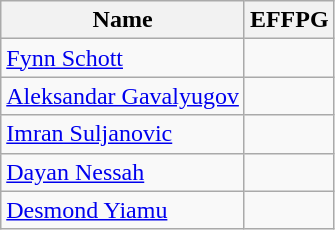<table class=wikitable>
<tr>
<th>Name</th>
<th>EFFPG</th>
</tr>
<tr>
<td> <a href='#'>Fynn Schott</a></td>
<td></td>
</tr>
<tr>
<td> <a href='#'>Aleksandar Gavalyugov</a></td>
<td></td>
</tr>
<tr>
<td> <a href='#'>Imran Suljanovic</a></td>
<td></td>
</tr>
<tr>
<td> <a href='#'>Dayan Nessah</a></td>
<td></td>
</tr>
<tr>
<td> <a href='#'>Desmond Yiamu</a></td>
<td></td>
</tr>
</table>
